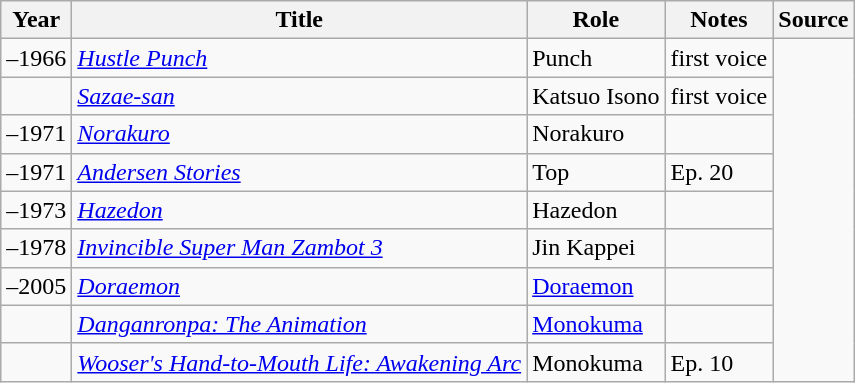<table class="wikitable sortable plainrowheaders">
<tr>
<th>Year</th>
<th>Title</th>
<th>Role</th>
<th class="unsortable">Notes</th>
<th class="unsortable">Source</th>
</tr>
<tr>
<td>–1966</td>
<td><em><a href='#'>Hustle Punch</a></em></td>
<td>Punch</td>
<td>first voice</td>
<td rowspan="9"></td>
</tr>
<tr>
<td></td>
<td><em><a href='#'>Sazae-san</a></em></td>
<td>Katsuo Isono</td>
<td>first voice</td>
</tr>
<tr>
<td>–1971</td>
<td><em><a href='#'>Norakuro</a></em></td>
<td>Norakuro</td>
<td></td>
</tr>
<tr>
<td>–1971</td>
<td><em><a href='#'>Andersen Stories</a></em></td>
<td>Top</td>
<td>Ep. 20</td>
</tr>
<tr>
<td>–1973</td>
<td><em><a href='#'>Hazedon</a></em></td>
<td>Hazedon</td>
<td></td>
</tr>
<tr>
<td>–1978</td>
<td><em><a href='#'>Invincible Super Man Zambot 3</a></em></td>
<td>Jin Kappei </td>
<td></td>
</tr>
<tr>
<td>–2005</td>
<td><em><a href='#'>Doraemon</a></em></td>
<td><a href='#'>Doraemon</a></td>
<td></td>
</tr>
<tr>
<td></td>
<td><em><a href='#'>Danganronpa: The Animation</a></em></td>
<td><a href='#'>Monokuma</a></td>
<td></td>
</tr>
<tr>
<td></td>
<td><em><a href='#'>Wooser's Hand-to-Mouth Life: Awakening Arc</a></em></td>
<td>Monokuma</td>
<td>Ep. 10</td>
</tr>
</table>
